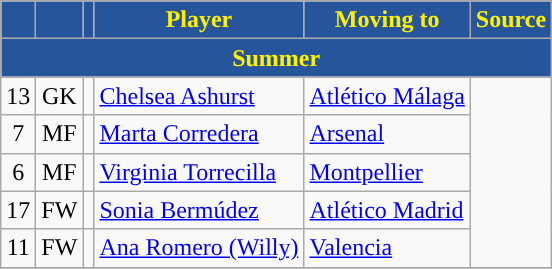<table class="wikitable plainrowheaders sortable" style="text-align:center">
<tr>
<th style="background:#26559B; color:#FFF000; "></th>
<th style="background:#26559B; color:#FFF000; "></th>
<th style="background:#26559B; color:#FFF000; "></th>
<th style="background:#26559B; color:#FFF000; ">Player</th>
<th style="background:#26559B; color:#FFF000; ">Moving to</th>
<th style="background:#26559B; color:#FFF000; ">Source</th>
</tr>
<tr>
<th colspan=6 style="background:#26559B; color:#FFF000; ">Summer</th>
</tr>
<tr>
<td>13</td>
<td>GK</td>
<td></td>
<td align="left"><a href='#'>Chelsea Ashurst</a></td>
<td align="left"><a href='#'>Atlético Málaga</a></td>
<td rowspan="5"></td>
</tr>
<tr>
<td>7</td>
<td>MF</td>
<td></td>
<td align=left><a href='#'>Marta Corredera</a></td>
<td align=left> <a href='#'>Arsenal</a></td>
</tr>
<tr>
<td>6</td>
<td>MF</td>
<td></td>
<td align="left"><a href='#'>Virginia Torrecilla</a></td>
<td align="left"> <a href='#'>Montpellier</a></td>
</tr>
<tr>
<td>17</td>
<td>FW</td>
<td></td>
<td align=left><a href='#'>Sonia Bermúdez</a></td>
<td align=left><a href='#'>Atlético Madrid</a></td>
</tr>
<tr>
<td>11</td>
<td>FW</td>
<td></td>
<td align=left><a href='#'>Ana Romero (Willy)</a></td>
<td align=left><a href='#'>Valencia</a></td>
</tr>
<tr>
</tr>
</table>
